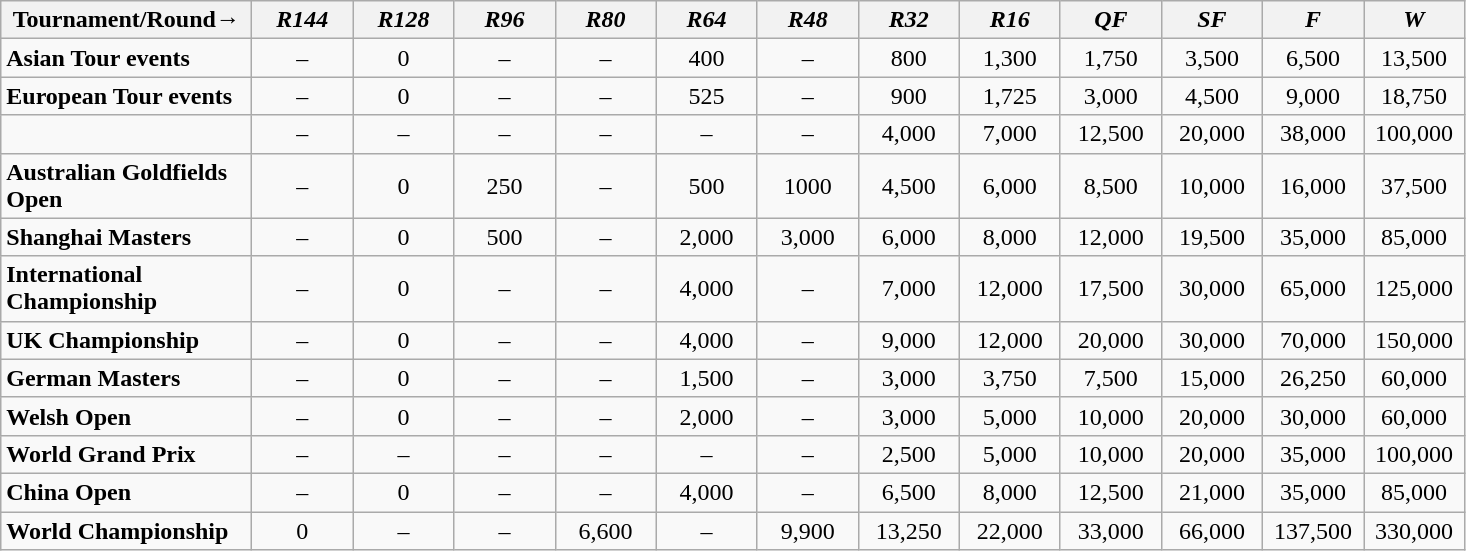<table class="wikitable" style="font-size: 100%; text-align:center">
<tr>
<th width=160>Tournament/Round→</th>
<th width=60><em>R144</em></th>
<th width=60><em>R128</em></th>
<th width=60><em>R96</em></th>
<th width=60><em>R80</em></th>
<th width=60><em>R64</em></th>
<th width=60><em>R48</em></th>
<th width=60><em>R32</em></th>
<th width=60><em>R16</em></th>
<th width=60><em>QF</em></th>
<th width=60><em>SF</em></th>
<th width=60><em>F</em></th>
<th width=60><em>W</em></th>
</tr>
<tr>
<td align="left"><strong>Asian Tour events</strong></td>
<td>–</td>
<td>0</td>
<td>–</td>
<td>–</td>
<td>400</td>
<td>–</td>
<td>800</td>
<td>1,300</td>
<td>1,750</td>
<td>3,500</td>
<td>6,500</td>
<td>13,500</td>
</tr>
<tr>
<td align="left"><strong>European Tour events</strong></td>
<td>–</td>
<td>0</td>
<td>–</td>
<td>–</td>
<td>525</td>
<td>–</td>
<td>900</td>
<td>1,725</td>
<td>3,000</td>
<td>4,500</td>
<td>9,000</td>
<td>18,750</td>
</tr>
<tr>
<td align="left"></td>
<td>–</td>
<td>–</td>
<td>–</td>
<td>–</td>
<td>–</td>
<td>–</td>
<td>4,000</td>
<td>7,000</td>
<td>12,500</td>
<td>20,000</td>
<td>38,000</td>
<td>100,000</td>
</tr>
<tr>
<td align="left"><strong>Australian Goldfields Open</strong></td>
<td>–</td>
<td>0</td>
<td>250</td>
<td>–</td>
<td>500</td>
<td>1000</td>
<td>4,500</td>
<td>6,000</td>
<td>8,500</td>
<td>10,000</td>
<td>16,000</td>
<td>37,500</td>
</tr>
<tr>
<td align="left"><strong>Shanghai Masters</strong></td>
<td>–</td>
<td>0</td>
<td>500</td>
<td>–</td>
<td>2,000</td>
<td>3,000</td>
<td>6,000</td>
<td>8,000</td>
<td>12,000</td>
<td>19,500</td>
<td>35,000</td>
<td>85,000</td>
</tr>
<tr>
<td align="left"><strong>International Championship</strong></td>
<td>–</td>
<td>0</td>
<td>–</td>
<td>–</td>
<td>4,000</td>
<td>–</td>
<td>7,000</td>
<td>12,000</td>
<td>17,500</td>
<td>30,000</td>
<td>65,000</td>
<td>125,000</td>
</tr>
<tr>
<td align="left"><strong>UK Championship</strong></td>
<td>–</td>
<td>0</td>
<td>–</td>
<td>–</td>
<td>4,000</td>
<td>–</td>
<td>9,000</td>
<td>12,000</td>
<td>20,000</td>
<td>30,000</td>
<td>70,000</td>
<td>150,000</td>
</tr>
<tr>
<td align="left"><strong>German Masters</strong></td>
<td>–</td>
<td>0</td>
<td>–</td>
<td>–</td>
<td>1,500</td>
<td>–</td>
<td>3,000</td>
<td>3,750</td>
<td>7,500</td>
<td>15,000</td>
<td>26,250</td>
<td>60,000</td>
</tr>
<tr>
<td align="left"><strong>Welsh Open</strong></td>
<td>–</td>
<td>0</td>
<td>–</td>
<td>–</td>
<td>2,000</td>
<td>–</td>
<td>3,000</td>
<td>5,000</td>
<td>10,000</td>
<td>20,000</td>
<td>30,000</td>
<td>60,000</td>
</tr>
<tr>
<td align="left"><strong>World Grand Prix</strong></td>
<td>–</td>
<td>–</td>
<td>–</td>
<td>–</td>
<td>–</td>
<td>–</td>
<td>2,500</td>
<td>5,000</td>
<td>10,000</td>
<td>20,000</td>
<td>35,000</td>
<td>100,000</td>
</tr>
<tr>
<td align="left"><strong>China Open</strong></td>
<td>–</td>
<td>0</td>
<td>–</td>
<td>–</td>
<td>4,000</td>
<td>–</td>
<td>6,500</td>
<td>8,000</td>
<td>12,500</td>
<td>21,000</td>
<td>35,000</td>
<td>85,000</td>
</tr>
<tr>
<td align="left"><strong>World Championship</strong></td>
<td>0</td>
<td>–</td>
<td>–</td>
<td>6,600</td>
<td>–</td>
<td>9,900</td>
<td>13,250</td>
<td>22,000</td>
<td>33,000</td>
<td>66,000</td>
<td>137,500</td>
<td>330,000</td>
</tr>
</table>
